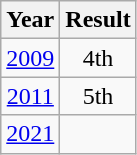<table class="wikitable" style="text-align:center">
<tr>
<th>Year</th>
<th>Result</th>
</tr>
<tr>
<td><a href='#'>2009</a></td>
<td>4th</td>
</tr>
<tr>
<td><a href='#'>2011</a></td>
<td>5th</td>
</tr>
<tr>
<td><a href='#'>2021</a></td>
<td></td>
</tr>
</table>
